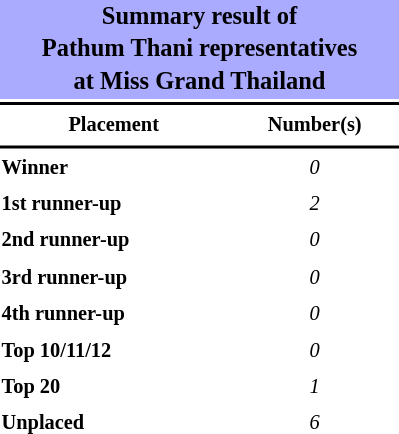<table style="width: 270px; font-size:85%; line-height:1.5em;">
<tr>
<th colspan="2" align="center" style="background:#AAF;"><big>Summary result of<br>Pathum Thani representatives<br>at Miss Grand Thailand</big></th>
</tr>
<tr>
<td colspan="2" style="background:black"></td>
</tr>
<tr>
<th scope="col">Placement</th>
<th scope="col">Number(s)</th>
</tr>
<tr>
<td colspan="2" style="background:black"></td>
</tr>
<tr>
<td align="left"><strong>Winner</strong></td>
<td align="center"><em>0</em></td>
</tr>
<tr>
<td align="left"><strong>1st runner-up</strong></td>
<td align="center"><em>2</em></td>
</tr>
<tr>
<td align="left"><strong>2nd runner-up</strong></td>
<td align="center"><em>0</em></td>
</tr>
<tr>
<td align="left"><strong>3rd runner-up</strong></td>
<td align="center"><em>0</em></td>
</tr>
<tr>
<td align="left"><strong>4th runner-up</strong></td>
<td align="center"><em>0</em></td>
</tr>
<tr>
<td align="left"><strong>Top 10/11/12</strong></td>
<td align="center"><em>0</em></td>
</tr>
<tr>
<td align="left"><strong>Top 20</strong></td>
<td align="center"><em>1</em></td>
</tr>
<tr>
<td align="left"><strong>Unplaced</strong></td>
<td align="center"><em>6</em></td>
</tr>
</table>
